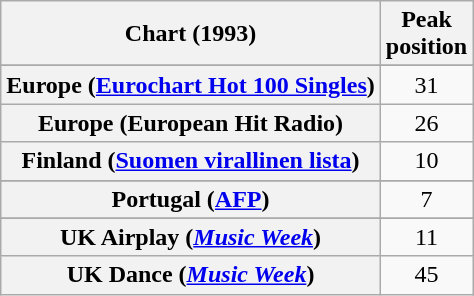<table class="wikitable sortable plainrowheaders" style="text-align:center">
<tr>
<th scope="col">Chart (1993)</th>
<th scope="col">Peak<br>position</th>
</tr>
<tr>
</tr>
<tr>
<th scope="row">Europe (<a href='#'>Eurochart Hot 100 Singles</a>)</th>
<td>31</td>
</tr>
<tr>
<th scope="row">Europe (European Hit Radio)</th>
<td>26</td>
</tr>
<tr>
<th scope="row">Finland (<a href='#'>Suomen virallinen lista</a>)</th>
<td>10</td>
</tr>
<tr>
</tr>
<tr>
</tr>
<tr>
</tr>
<tr>
</tr>
<tr>
<th scope="row">Portugal (<a href='#'>AFP</a>)</th>
<td>7</td>
</tr>
<tr>
</tr>
<tr>
<th scope="row">UK Airplay (<em><a href='#'>Music Week</a></em>)</th>
<td>11</td>
</tr>
<tr>
<th scope="row">UK Dance (<em><a href='#'>Music Week</a></em>)</th>
<td>45</td>
</tr>
</table>
